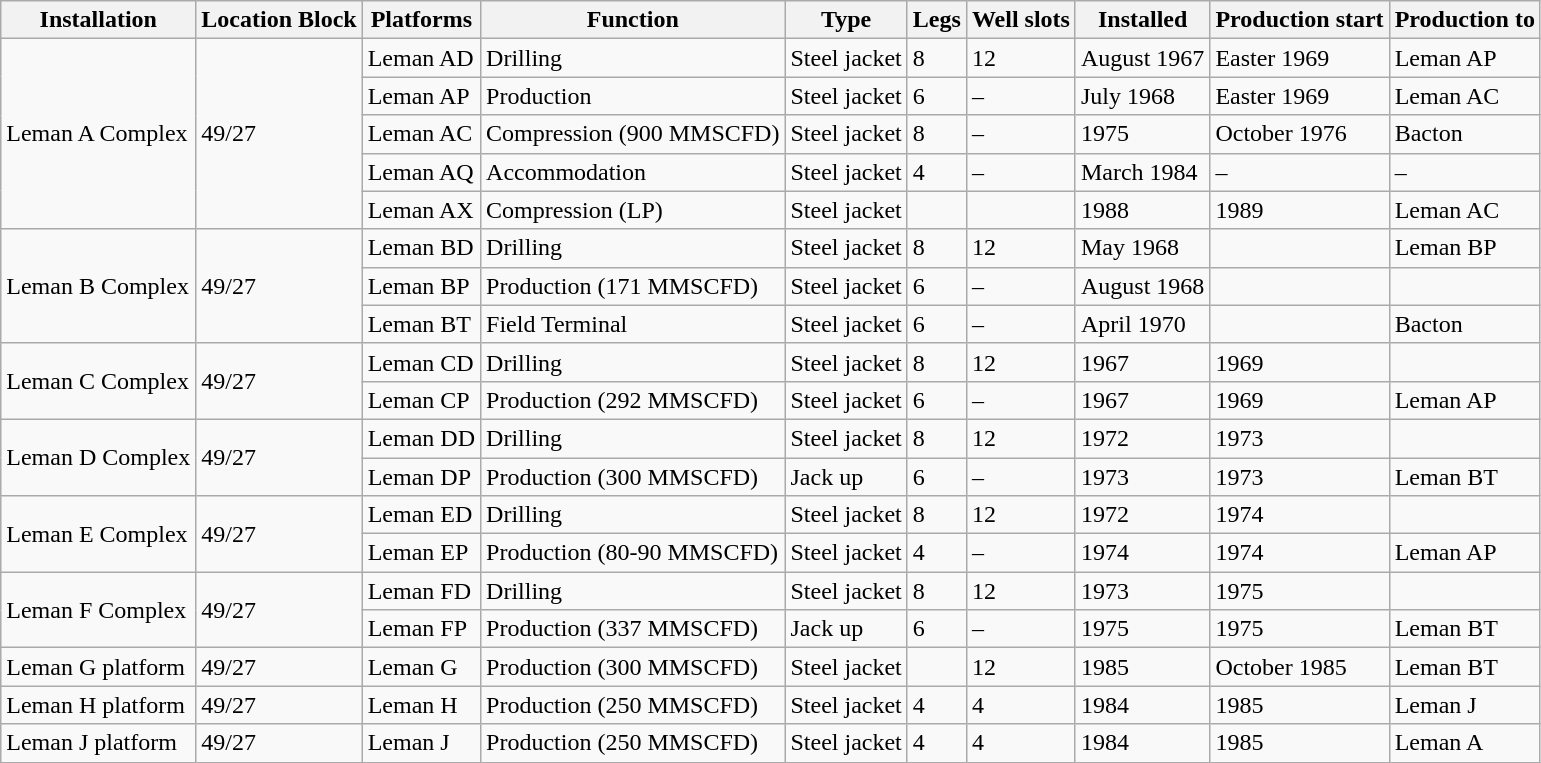<table class="wikitable">
<tr>
<th>Installation</th>
<th>Location Block</th>
<th>Platforms</th>
<th>Function</th>
<th>Type</th>
<th>Legs</th>
<th>Well slots</th>
<th>Installed</th>
<th>Production start</th>
<th>Production to</th>
</tr>
<tr>
<td rowspan="5">Leman A Complex</td>
<td rowspan="5">49/27</td>
<td>Leman AD</td>
<td>Drilling</td>
<td>Steel jacket</td>
<td>8</td>
<td>12</td>
<td>August 1967</td>
<td>Easter 1969</td>
<td>Leman AP</td>
</tr>
<tr>
<td>Leman AP</td>
<td>Production</td>
<td>Steel jacket</td>
<td>6</td>
<td>–</td>
<td>July 1968</td>
<td>Easter 1969</td>
<td>Leman AC</td>
</tr>
<tr>
<td>Leman AC</td>
<td>Compression (900 MMSCFD)</td>
<td>Steel jacket</td>
<td>8</td>
<td>–</td>
<td>1975</td>
<td>October 1976</td>
<td>Bacton</td>
</tr>
<tr>
<td>Leman AQ</td>
<td>Accommodation</td>
<td>Steel jacket</td>
<td>4</td>
<td>–</td>
<td>March 1984</td>
<td>–</td>
<td>–</td>
</tr>
<tr>
<td>Leman AX</td>
<td>Compression (LP)</td>
<td>Steel jacket</td>
<td></td>
<td></td>
<td>1988</td>
<td>1989</td>
<td>Leman AC</td>
</tr>
<tr>
<td rowspan="3">Leman B Complex</td>
<td rowspan="3">49/27</td>
<td>Leman BD</td>
<td>Drilling</td>
<td>Steel jacket</td>
<td>8</td>
<td>12</td>
<td>May 1968</td>
<td></td>
<td>Leman BP</td>
</tr>
<tr>
<td>Leman BP</td>
<td>Production (171 MMSCFD)</td>
<td>Steel jacket</td>
<td>6</td>
<td>–</td>
<td>August 1968</td>
<td></td>
<td></td>
</tr>
<tr>
<td>Leman BT</td>
<td>Field Terminal</td>
<td>Steel jacket</td>
<td>6</td>
<td>–</td>
<td>April 1970</td>
<td></td>
<td>Bacton</td>
</tr>
<tr>
<td rowspan="2">Leman C Complex</td>
<td rowspan="2">49/27</td>
<td>Leman CD</td>
<td>Drilling</td>
<td>Steel jacket</td>
<td>8</td>
<td>12</td>
<td>1967</td>
<td>1969</td>
<td></td>
</tr>
<tr>
<td>Leman CP</td>
<td>Production (292 MMSCFD)</td>
<td>Steel jacket</td>
<td>6</td>
<td>–</td>
<td>1967</td>
<td>1969</td>
<td>Leman AP</td>
</tr>
<tr>
<td rowspan="2">Leman D Complex</td>
<td rowspan="2">49/27</td>
<td>Leman DD</td>
<td>Drilling</td>
<td>Steel jacket</td>
<td>8</td>
<td>12</td>
<td>1972</td>
<td>1973</td>
<td></td>
</tr>
<tr>
<td>Leman DP</td>
<td>Production (300 MMSCFD)</td>
<td>Jack up</td>
<td>6</td>
<td>–</td>
<td>1973</td>
<td>1973</td>
<td>Leman BT</td>
</tr>
<tr>
<td rowspan="2">Leman E Complex</td>
<td rowspan="2">49/27</td>
<td>Leman ED</td>
<td>Drilling</td>
<td>Steel jacket</td>
<td>8</td>
<td>12</td>
<td>1972</td>
<td>1974</td>
<td></td>
</tr>
<tr>
<td>Leman EP</td>
<td>Production (80-90 MMSCFD)</td>
<td>Steel jacket</td>
<td>4</td>
<td>–</td>
<td>1974</td>
<td>1974</td>
<td>Leman AP</td>
</tr>
<tr>
<td rowspan="2">Leman F Complex</td>
<td rowspan="2">49/27</td>
<td>Leman FD</td>
<td>Drilling</td>
<td>Steel jacket</td>
<td>8</td>
<td>12</td>
<td>1973</td>
<td>1975</td>
<td></td>
</tr>
<tr>
<td>Leman FP</td>
<td>Production (337 MMSCFD)</td>
<td>Jack up</td>
<td>6</td>
<td>–</td>
<td>1975</td>
<td>1975</td>
<td>Leman BT</td>
</tr>
<tr>
<td>Leman G platform</td>
<td>49/27</td>
<td>Leman G</td>
<td>Production (300 MMSCFD)</td>
<td>Steel jacket</td>
<td></td>
<td>12</td>
<td>1985</td>
<td>October 1985</td>
<td>Leman BT</td>
</tr>
<tr>
<td>Leman H platform</td>
<td>49/27</td>
<td>Leman H</td>
<td>Production (250 MMSCFD)</td>
<td>Steel jacket</td>
<td>4</td>
<td>4</td>
<td>1984</td>
<td>1985</td>
<td>Leman J</td>
</tr>
<tr>
<td>Leman J platform</td>
<td>49/27</td>
<td>Leman J</td>
<td>Production (250 MMSCFD)</td>
<td>Steel jacket</td>
<td>4</td>
<td>4</td>
<td>1984</td>
<td>1985</td>
<td>Leman A</td>
</tr>
</table>
